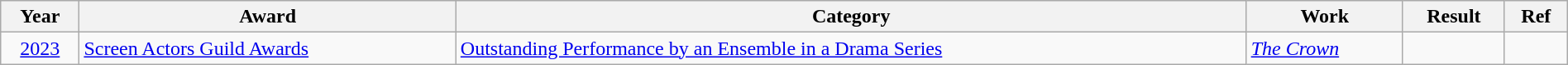<table class="wikitable" width="100%">
<tr>
<th>Year</th>
<th>Award</th>
<th>Category</th>
<th>Work</th>
<th>Result</th>
<th>Ref</th>
</tr>
<tr>
<td align="center"><a href='#'>2023</a></td>
<td><a href='#'>Screen Actors Guild Awards</a></td>
<td><a href='#'>Outstanding Performance by an Ensemble in a Drama Series</a></td>
<td><em><a href='#'>The Crown</a></em></td>
<td></td>
<td align="center"></td>
</tr>
</table>
